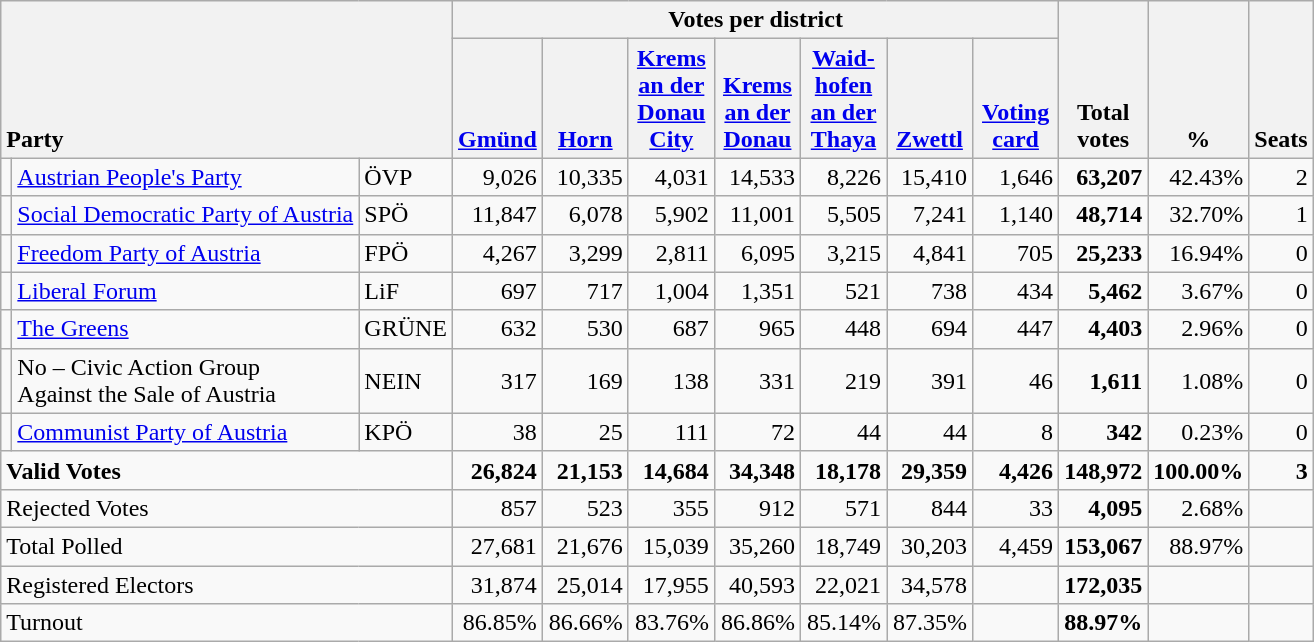<table class="wikitable" border="1" style="text-align:right;">
<tr>
<th style="text-align:left;" valign=bottom rowspan=2 colspan=3>Party</th>
<th colspan=7>Votes per district</th>
<th align=center valign=bottom rowspan=2 width="50">Total<br>votes</th>
<th align=center valign=bottom rowspan=2 width="50">%</th>
<th align=center valign=bottom rowspan=2>Seats</th>
</tr>
<tr>
<th align=center valign=bottom width="50"><a href='#'>Gmünd</a></th>
<th align=center valign=bottom width="50"><a href='#'>Horn</a></th>
<th align=center valign=bottom width="50"><a href='#'>Krems<br>an der<br>Donau<br>City</a></th>
<th align=center valign=bottom width="50"><a href='#'>Krems<br>an der<br>Donau</a></th>
<th align=center valign=bottom width="50"><a href='#'>Waid-<br>hofen<br>an der<br>Thaya</a></th>
<th align=center valign=bottom width="50"><a href='#'>Zwettl</a></th>
<th align=center valign=bottom width="50"><a href='#'>Voting<br>card</a></th>
</tr>
<tr>
<td></td>
<td align=left><a href='#'>Austrian People's Party</a></td>
<td align=left>ÖVP</td>
<td>9,026</td>
<td>10,335</td>
<td>4,031</td>
<td>14,533</td>
<td>8,226</td>
<td>15,410</td>
<td>1,646</td>
<td><strong>63,207</strong></td>
<td>42.43%</td>
<td>2</td>
</tr>
<tr>
<td></td>
<td align=left style="white-space: nowrap;"><a href='#'>Social Democratic Party of Austria</a></td>
<td align=left>SPÖ</td>
<td>11,847</td>
<td>6,078</td>
<td>5,902</td>
<td>11,001</td>
<td>5,505</td>
<td>7,241</td>
<td>1,140</td>
<td><strong>48,714</strong></td>
<td>32.70%</td>
<td>1</td>
</tr>
<tr>
<td></td>
<td align=left><a href='#'>Freedom Party of Austria</a></td>
<td align=left>FPÖ</td>
<td>4,267</td>
<td>3,299</td>
<td>2,811</td>
<td>6,095</td>
<td>3,215</td>
<td>4,841</td>
<td>705</td>
<td><strong>25,233</strong></td>
<td>16.94%</td>
<td>0</td>
</tr>
<tr>
<td></td>
<td align=left><a href='#'>Liberal Forum</a></td>
<td align=left>LiF</td>
<td>697</td>
<td>717</td>
<td>1,004</td>
<td>1,351</td>
<td>521</td>
<td>738</td>
<td>434</td>
<td><strong>5,462</strong></td>
<td>3.67%</td>
<td>0</td>
</tr>
<tr>
<td></td>
<td align=left><a href='#'>The Greens</a></td>
<td align=left>GRÜNE</td>
<td>632</td>
<td>530</td>
<td>687</td>
<td>965</td>
<td>448</td>
<td>694</td>
<td>447</td>
<td><strong>4,403</strong></td>
<td>2.96%</td>
<td>0</td>
</tr>
<tr>
<td></td>
<td align=left>No – Civic Action Group<br>Against the Sale of Austria</td>
<td align=left>NEIN</td>
<td>317</td>
<td>169</td>
<td>138</td>
<td>331</td>
<td>219</td>
<td>391</td>
<td>46</td>
<td><strong>1,611</strong></td>
<td>1.08%</td>
<td>0</td>
</tr>
<tr>
<td></td>
<td align=left><a href='#'>Communist Party of Austria</a></td>
<td align=left>KPÖ</td>
<td>38</td>
<td>25</td>
<td>111</td>
<td>72</td>
<td>44</td>
<td>44</td>
<td>8</td>
<td><strong>342</strong></td>
<td>0.23%</td>
<td>0</td>
</tr>
<tr style="font-weight:bold">
<td align=left colspan=3>Valid Votes</td>
<td>26,824</td>
<td>21,153</td>
<td>14,684</td>
<td>34,348</td>
<td>18,178</td>
<td>29,359</td>
<td>4,426</td>
<td>148,972</td>
<td>100.00%</td>
<td>3</td>
</tr>
<tr>
<td align=left colspan=3>Rejected Votes</td>
<td>857</td>
<td>523</td>
<td>355</td>
<td>912</td>
<td>571</td>
<td>844</td>
<td>33</td>
<td><strong>4,095</strong></td>
<td>2.68%</td>
<td></td>
</tr>
<tr>
<td align=left colspan=3>Total Polled</td>
<td>27,681</td>
<td>21,676</td>
<td>15,039</td>
<td>35,260</td>
<td>18,749</td>
<td>30,203</td>
<td>4,459</td>
<td><strong>153,067</strong></td>
<td>88.97%</td>
<td></td>
</tr>
<tr>
<td align=left colspan=3>Registered Electors</td>
<td>31,874</td>
<td>25,014</td>
<td>17,955</td>
<td>40,593</td>
<td>22,021</td>
<td>34,578</td>
<td></td>
<td><strong>172,035</strong></td>
<td></td>
<td></td>
</tr>
<tr>
<td align=left colspan=3>Turnout</td>
<td>86.85%</td>
<td>86.66%</td>
<td>83.76%</td>
<td>86.86%</td>
<td>85.14%</td>
<td>87.35%</td>
<td></td>
<td><strong>88.97%</strong></td>
<td></td>
<td></td>
</tr>
</table>
